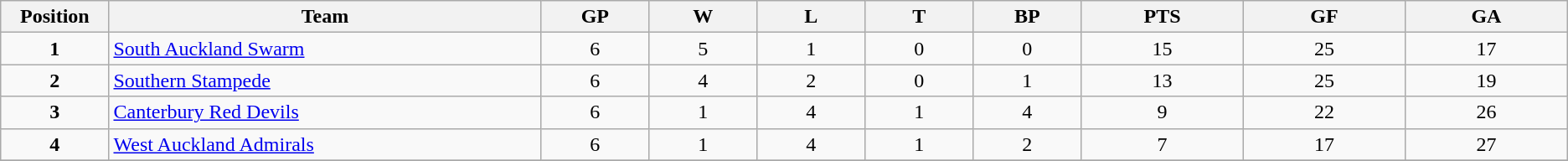<table class="wikitable">
<tr>
<th bgcolor="#DDDDFF" width="5%">Position</th>
<th bgcolor="#DDDDFF" width="20%">Team</th>
<th bgcolor="#DDDDFF" width="5%">GP</th>
<th bgcolor="#DDDDFF" width="5%">W</th>
<th bgcolor="#DDDDFF" width="5%">L</th>
<th bgcolor="#DDDDFF" width="5%">T</th>
<th bgcolor="#DDDDFF" width="5%">BP</th>
<th bgcolor="#DDDDFF" width="7.5%">PTS</th>
<th bgcolor="#DDDDFF" width="7.5%">GF</th>
<th bgcolor="#DDDDFF" width="7.5%">GA</th>
</tr>
<tr align="center">
<td><strong>1</strong></td>
<td align="left"><a href='#'>South Auckland Swarm</a></td>
<td>6</td>
<td>5</td>
<td>1</td>
<td>0</td>
<td>0</td>
<td>15</td>
<td>25</td>
<td>17</td>
</tr>
<tr align="center">
<td><strong>2</strong></td>
<td align="left"><a href='#'>Southern Stampede</a></td>
<td>6</td>
<td>4</td>
<td>2</td>
<td>0</td>
<td>1</td>
<td>13</td>
<td>25</td>
<td>19</td>
</tr>
<tr align="center">
<td><strong>3</strong></td>
<td align="left"><a href='#'>Canterbury Red Devils</a></td>
<td>6</td>
<td>1</td>
<td>4</td>
<td>1</td>
<td>4</td>
<td>9</td>
<td>22</td>
<td>26</td>
</tr>
<tr align="center">
<td><strong>4</strong></td>
<td align="left"><a href='#'>West Auckland Admirals</a></td>
<td>6</td>
<td>1</td>
<td>4</td>
<td>1</td>
<td>2</td>
<td>7</td>
<td>17</td>
<td>27</td>
</tr>
<tr align="center">
</tr>
</table>
